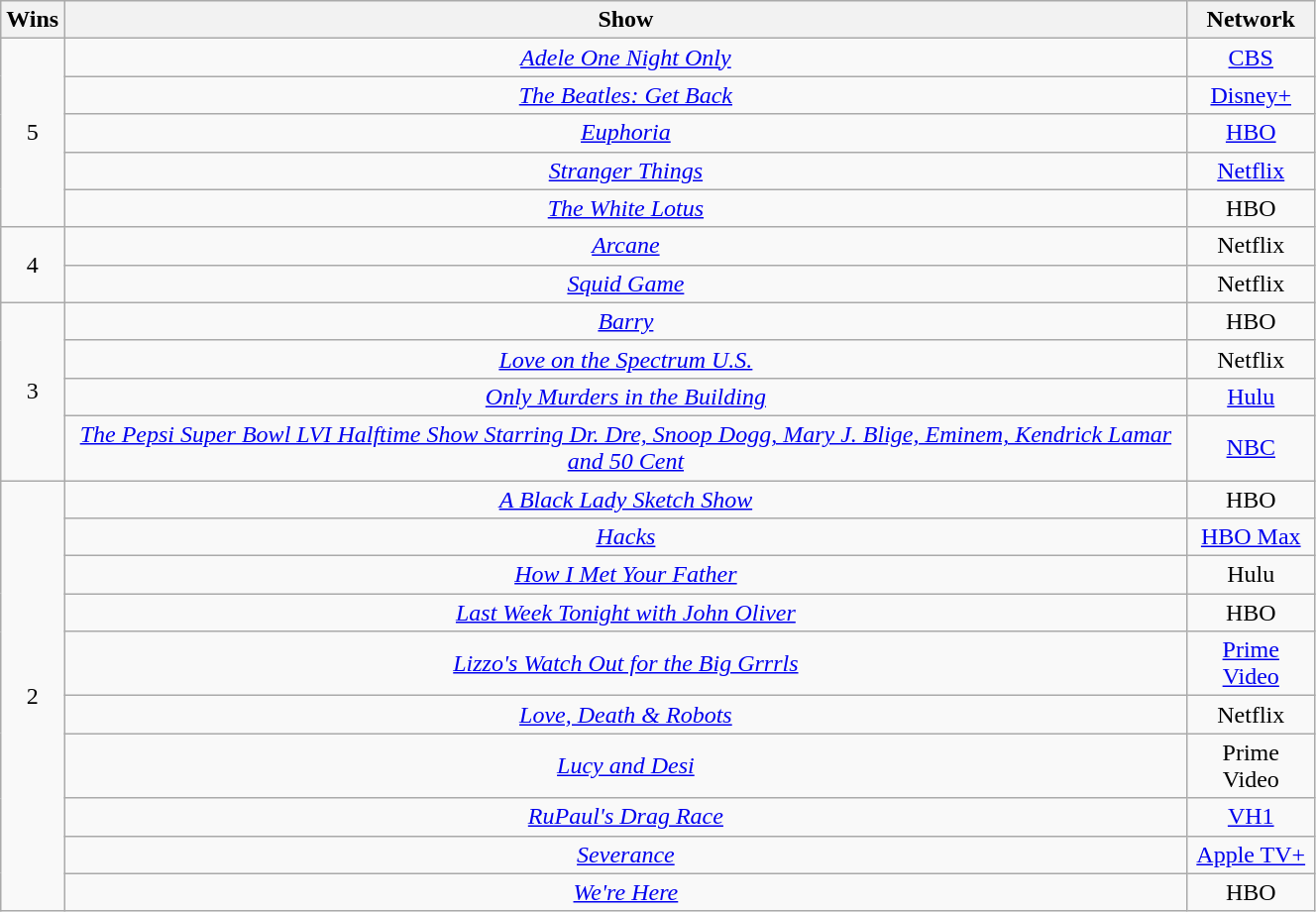<table class="wikitable sortable" style="text-align: center; max-width:70%">
<tr>
<th scope="col">Wins</th>
<th scope="col">Show</th>
<th scope="col">Network</th>
</tr>
<tr>
<td scope="row" rowspan="5">5</td>
<td><em><a href='#'>Adele One Night Only</a></em></td>
<td><a href='#'>CBS</a></td>
</tr>
<tr>
<td data-sort-value="Beatles: Get Back"><em><a href='#'>The Beatles: Get Back</a></em></td>
<td><a href='#'>Disney+</a></td>
</tr>
<tr>
<td><em><a href='#'>Euphoria</a></em></td>
<td><a href='#'>HBO</a></td>
</tr>
<tr>
<td><em><a href='#'>Stranger Things</a></em></td>
<td><a href='#'>Netflix</a></td>
</tr>
<tr>
<td data-sort-value="White Lotus"><em><a href='#'>The White Lotus</a></em></td>
<td>HBO</td>
</tr>
<tr>
<td scope="row" rowspan="2">4</td>
<td><em><a href='#'>Arcane</a></em></td>
<td>Netflix</td>
</tr>
<tr>
<td><em><a href='#'>Squid Game</a></em></td>
<td>Netflix</td>
</tr>
<tr>
<td scope="row" rowspan="4">3</td>
<td><em><a href='#'>Barry</a></em></td>
<td>HBO</td>
</tr>
<tr>
<td><em><a href='#'>Love on the Spectrum U.S.</a></em></td>
<td>Netflix</td>
</tr>
<tr>
<td><em><a href='#'>Only Murders in the Building</a></em></td>
<td><a href='#'>Hulu</a></td>
</tr>
<tr>
<td data-sort-value="Pepsi Super Bowl LVI Halftime Show"><em><a href='#'>The Pepsi Super Bowl LVI Halftime Show Starring Dr. Dre, Snoop Dogg, Mary J. Blige, Eminem, Kendrick Lamar and 50 Cent</a></em></td>
<td><a href='#'>NBC</a></td>
</tr>
<tr>
<td scope="row" rowspan="10">2</td>
<td data-sort-value="Black Lady Sketch Show"><em><a href='#'>A Black Lady Sketch Show</a></em></td>
<td>HBO</td>
</tr>
<tr>
<td><em><a href='#'>Hacks</a></em></td>
<td><a href='#'>HBO Max</a></td>
</tr>
<tr>
<td><em><a href='#'>How I Met Your Father</a></em></td>
<td>Hulu</td>
</tr>
<tr>
<td><em><a href='#'>Last Week Tonight with John Oliver</a></em></td>
<td>HBO</td>
</tr>
<tr>
<td><em><a href='#'>Lizzo's Watch Out for the Big Grrrls</a></em></td>
<td><a href='#'>Prime Video</a></td>
</tr>
<tr>
<td><em><a href='#'>Love, Death & Robots</a></em></td>
<td>Netflix</td>
</tr>
<tr>
<td><em><a href='#'>Lucy and Desi</a></em></td>
<td>Prime Video</td>
</tr>
<tr>
<td><em><a href='#'>RuPaul's Drag Race</a></em></td>
<td><a href='#'>VH1</a></td>
</tr>
<tr>
<td><em><a href='#'>Severance</a></em></td>
<td><a href='#'>Apple TV+</a></td>
</tr>
<tr>
<td><em><a href='#'>We're Here</a></em></td>
<td>HBO</td>
</tr>
</table>
